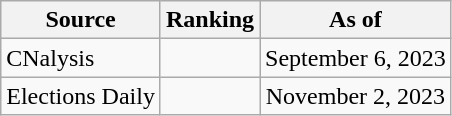<table class="wikitable" style="text-align:center">
<tr>
<th>Source</th>
<th>Ranking</th>
<th>As of</th>
</tr>
<tr>
<td align=left>CNalysis</td>
<td></td>
<td>September 6, 2023</td>
</tr>
<tr>
<td align=left>Elections Daily</td>
<td></td>
<td>November 2, 2023</td>
</tr>
</table>
